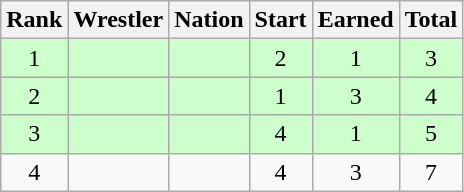<table class="wikitable sortable" style="text-align:center;">
<tr>
<th>Rank</th>
<th>Wrestler</th>
<th>Nation</th>
<th>Start</th>
<th>Earned</th>
<th>Total</th>
</tr>
<tr style="background:#cfc;">
<td>1</td>
<td align=left></td>
<td align=left></td>
<td>2</td>
<td>1</td>
<td>3</td>
</tr>
<tr style="background:#cfc;">
<td>2</td>
<td align=left></td>
<td align=left></td>
<td>1</td>
<td>3</td>
<td>4</td>
</tr>
<tr style="background:#cfc;">
<td>3</td>
<td align=left></td>
<td align=left></td>
<td>4</td>
<td>1</td>
<td>5</td>
</tr>
<tr>
<td>4</td>
<td align=left></td>
<td align=left></td>
<td>4</td>
<td>3</td>
<td>7</td>
</tr>
</table>
